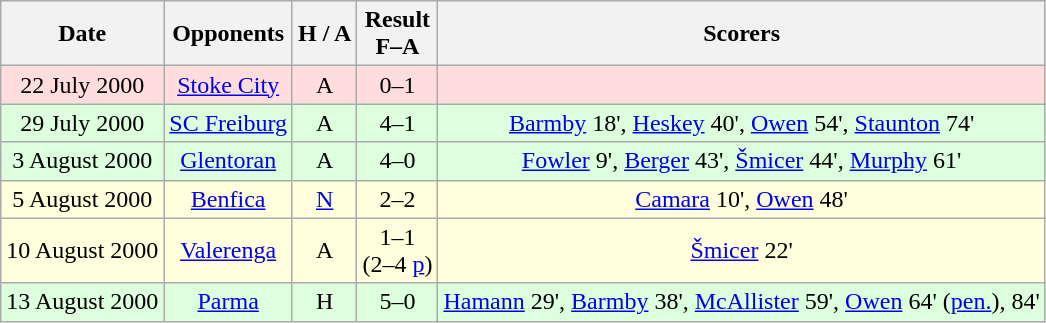<table class="wikitable" style="text-align:center">
<tr>
<th>Date</th>
<th>Opponents</th>
<th>H / A</th>
<th>Result<br>F–A</th>
<th>Scorers</th>
</tr>
<tr bgcolor="#ffdddd">
<td>22 July 2000</td>
<td><a href='#'>Stoke City</a></td>
<td>A</td>
<td>0–1</td>
<td></td>
</tr>
<tr bgcolor="#ddffdd">
<td>29 July 2000</td>
<td><a href='#'>SC Freiburg</a></td>
<td>A</td>
<td>4–1</td>
<td><a href='#'>Barmby</a> 18', <a href='#'>Heskey</a> 40', <a href='#'>Owen</a> 54', <a href='#'>Staunton</a> 74'</td>
</tr>
<tr bgcolor="#ddffdd">
<td>3 August 2000</td>
<td><a href='#'>Glentoran</a></td>
<td>A</td>
<td>4–0</td>
<td><a href='#'>Fowler</a> 9', <a href='#'>Berger</a> 43', <a href='#'>Šmicer</a> 44', <a href='#'>Murphy</a> 61'</td>
</tr>
<tr bgcolor="#ffffdd">
<td>5 August 2000</td>
<td><a href='#'>Benfica</a></td>
<td><a href='#'>N</a></td>
<td>2–2</td>
<td><a href='#'>Camara</a> 10', <a href='#'>Owen</a> 48'</td>
</tr>
<tr bgcolor="#ffffdd">
<td>10 August 2000</td>
<td><a href='#'>Valerenga</a></td>
<td>A</td>
<td>1–1<br>(2–4 <a href='#'>p</a>)</td>
<td><a href='#'>Šmicer</a> 22'</td>
</tr>
<tr bgcolor="#ddffdd">
<td>13 August 2000</td>
<td><a href='#'>Parma</a></td>
<td>H</td>
<td>5–0</td>
<td><a href='#'>Hamann</a> 29', <a href='#'>Barmby</a> 38', <a href='#'>McAllister</a> 59', <a href='#'>Owen</a> 64' (<a href='#'>pen.</a>), 84'</td>
</tr>
</table>
